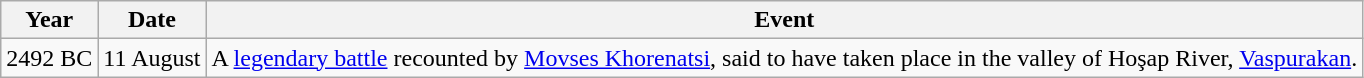<table class="wikitable">
<tr>
<th>Year</th>
<th>Date</th>
<th>Event</th>
</tr>
<tr>
<td>2492 BC</td>
<td>11 August</td>
<td>A <a href='#'>legendary battle</a> recounted by <a href='#'>Movses Khorenatsi</a>, said to have taken place in the valley of Hoşap River, <a href='#'>Vaspurakan</a>.</td>
</tr>
</table>
